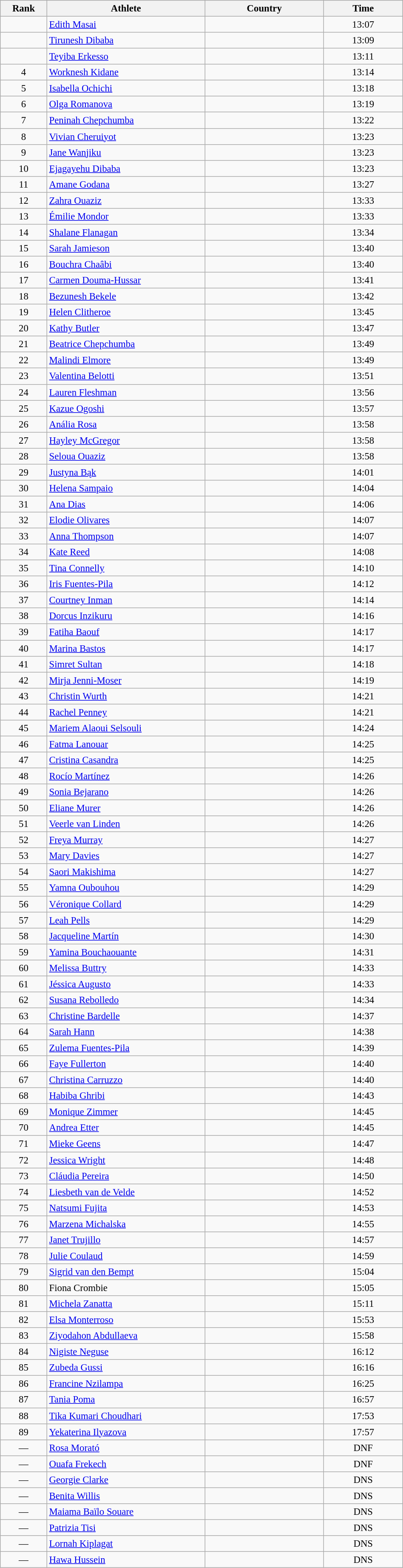<table class="wikitable sortable" style=" text-align:center; font-size:95%;" width="50%">
<tr>
<th width=5%>Rank</th>
<th width=20%>Athlete</th>
<th width=15%>Country</th>
<th width=10%>Time</th>
</tr>
<tr>
<td align=center></td>
<td align=left><a href='#'>Edith Masai</a></td>
<td align=left></td>
<td>13:07</td>
</tr>
<tr>
<td align=center></td>
<td align=left><a href='#'>Tirunesh Dibaba</a></td>
<td align=left></td>
<td>13:09</td>
</tr>
<tr>
<td align=center></td>
<td align=left><a href='#'>Teyiba Erkesso</a></td>
<td align=left></td>
<td>13:11</td>
</tr>
<tr>
<td align=center>4</td>
<td align=left><a href='#'>Worknesh Kidane</a></td>
<td align=left></td>
<td>13:14</td>
</tr>
<tr>
<td align=center>5</td>
<td align=left><a href='#'>Isabella Ochichi</a></td>
<td align=left></td>
<td>13:18</td>
</tr>
<tr>
<td align=center>6</td>
<td align=left><a href='#'>Olga Romanova</a></td>
<td align=left></td>
<td>13:19</td>
</tr>
<tr>
<td align=center>7</td>
<td align=left><a href='#'>Peninah Chepchumba</a></td>
<td align=left></td>
<td>13:22</td>
</tr>
<tr>
<td align=center>8</td>
<td align=left><a href='#'>Vivian Cheruiyot</a></td>
<td align=left></td>
<td>13:23</td>
</tr>
<tr>
<td align=center>9</td>
<td align=left><a href='#'>Jane Wanjiku</a></td>
<td align=left></td>
<td>13:23</td>
</tr>
<tr>
<td align=center>10</td>
<td align=left><a href='#'>Ejagayehu Dibaba</a></td>
<td align=left></td>
<td>13:23</td>
</tr>
<tr>
<td align=center>11</td>
<td align=left><a href='#'>Amane Godana</a></td>
<td align=left></td>
<td>13:27</td>
</tr>
<tr>
<td align=center>12</td>
<td align=left><a href='#'>Zahra Ouaziz</a></td>
<td align=left></td>
<td>13:33</td>
</tr>
<tr>
<td align=center>13</td>
<td align=left><a href='#'>Émilie Mondor</a></td>
<td align=left></td>
<td>13:33</td>
</tr>
<tr>
<td align=center>14</td>
<td align=left><a href='#'>Shalane Flanagan</a></td>
<td align=left></td>
<td>13:34</td>
</tr>
<tr>
<td align=center>15</td>
<td align=left><a href='#'>Sarah Jamieson</a></td>
<td align=left></td>
<td>13:40</td>
</tr>
<tr>
<td align=center>16</td>
<td align=left><a href='#'>Bouchra Chaâbi</a></td>
<td align=left></td>
<td>13:40</td>
</tr>
<tr>
<td align=center>17</td>
<td align=left><a href='#'>Carmen Douma-Hussar</a></td>
<td align=left></td>
<td>13:41</td>
</tr>
<tr>
<td align=center>18</td>
<td align=left><a href='#'>Bezunesh Bekele</a></td>
<td align=left></td>
<td>13:42</td>
</tr>
<tr>
<td align=center>19</td>
<td align=left><a href='#'>Helen Clitheroe</a></td>
<td align=left></td>
<td>13:45</td>
</tr>
<tr>
<td align=center>20</td>
<td align=left><a href='#'>Kathy Butler</a></td>
<td align=left></td>
<td>13:47</td>
</tr>
<tr>
<td align=center>21</td>
<td align=left><a href='#'>Beatrice Chepchumba</a></td>
<td align=left></td>
<td>13:49</td>
</tr>
<tr>
<td align=center>22</td>
<td align=left><a href='#'>Malindi Elmore</a></td>
<td align=left></td>
<td>13:49</td>
</tr>
<tr>
<td align=center>23</td>
<td align=left><a href='#'>Valentina Belotti</a></td>
<td align=left></td>
<td>13:51</td>
</tr>
<tr>
<td align=center>24</td>
<td align=left><a href='#'>Lauren Fleshman</a></td>
<td align=left></td>
<td>13:56</td>
</tr>
<tr>
<td align=center>25</td>
<td align=left><a href='#'>Kazue Ogoshi</a></td>
<td align=left></td>
<td>13:57</td>
</tr>
<tr>
<td align=center>26</td>
<td align=left><a href='#'>Anália Rosa</a></td>
<td align=left></td>
<td>13:58</td>
</tr>
<tr>
<td align=center>27</td>
<td align=left><a href='#'>Hayley McGregor</a></td>
<td align=left></td>
<td>13:58</td>
</tr>
<tr>
<td align=center>28</td>
<td align=left><a href='#'>Seloua Ouaziz</a></td>
<td align=left></td>
<td>13:58</td>
</tr>
<tr>
<td align=center>29</td>
<td align=left><a href='#'>Justyna Bąk</a></td>
<td align=left></td>
<td>14:01</td>
</tr>
<tr>
<td align=center>30</td>
<td align=left><a href='#'>Helena Sampaio</a></td>
<td align=left></td>
<td>14:04</td>
</tr>
<tr>
<td align=center>31</td>
<td align=left><a href='#'>Ana Dias</a></td>
<td align=left></td>
<td>14:06</td>
</tr>
<tr>
<td align=center>32</td>
<td align=left><a href='#'>Elodie Olivares</a></td>
<td align=left></td>
<td>14:07</td>
</tr>
<tr>
<td align=center>33</td>
<td align=left><a href='#'>Anna Thompson</a></td>
<td align=left></td>
<td>14:07</td>
</tr>
<tr>
<td align=center>34</td>
<td align=left><a href='#'>Kate Reed</a></td>
<td align=left></td>
<td>14:08</td>
</tr>
<tr>
<td align=center>35</td>
<td align=left><a href='#'>Tina Connelly</a></td>
<td align=left></td>
<td>14:10</td>
</tr>
<tr>
<td align=center>36</td>
<td align=left><a href='#'>Iris Fuentes-Pila</a></td>
<td align=left></td>
<td>14:12</td>
</tr>
<tr>
<td align=center>37</td>
<td align=left><a href='#'>Courtney Inman</a></td>
<td align=left></td>
<td>14:14</td>
</tr>
<tr>
<td align=center>38</td>
<td align=left><a href='#'>Dorcus Inzikuru</a></td>
<td align=left></td>
<td>14:16</td>
</tr>
<tr>
<td align=center>39</td>
<td align=left><a href='#'>Fatiha Baouf</a></td>
<td align=left></td>
<td>14:17</td>
</tr>
<tr>
<td align=center>40</td>
<td align=left><a href='#'>Marina Bastos</a></td>
<td align=left></td>
<td>14:17</td>
</tr>
<tr>
<td align=center>41</td>
<td align=left><a href='#'>Simret Sultan</a></td>
<td align=left></td>
<td>14:18</td>
</tr>
<tr>
<td align=center>42</td>
<td align=left><a href='#'>Mirja Jenni-Moser</a></td>
<td align=left></td>
<td>14:19</td>
</tr>
<tr>
<td align=center>43</td>
<td align=left><a href='#'>Christin Wurth</a></td>
<td align=left></td>
<td>14:21</td>
</tr>
<tr>
<td align=center>44</td>
<td align=left><a href='#'>Rachel Penney</a></td>
<td align=left></td>
<td>14:21</td>
</tr>
<tr>
<td align=center>45</td>
<td align=left><a href='#'>Mariem Alaoui Selsouli</a></td>
<td align=left></td>
<td>14:24</td>
</tr>
<tr>
<td align=center>46</td>
<td align=left><a href='#'>Fatma Lanouar</a></td>
<td align=left></td>
<td>14:25</td>
</tr>
<tr>
<td align=center>47</td>
<td align=left><a href='#'>Cristina Casandra</a></td>
<td align=left></td>
<td>14:25</td>
</tr>
<tr>
<td align=center>48</td>
<td align=left><a href='#'>Rocío Martínez</a></td>
<td align=left></td>
<td>14:26</td>
</tr>
<tr>
<td align=center>49</td>
<td align=left><a href='#'>Sonia Bejarano</a></td>
<td align=left></td>
<td>14:26</td>
</tr>
<tr>
<td align=center>50</td>
<td align=left><a href='#'>Eliane Murer</a></td>
<td align=left></td>
<td>14:26</td>
</tr>
<tr>
<td align=center>51</td>
<td align=left><a href='#'>Veerle van Linden</a></td>
<td align=left></td>
<td>14:26</td>
</tr>
<tr>
<td align=center>52</td>
<td align=left><a href='#'>Freya Murray</a></td>
<td align=left></td>
<td>14:27</td>
</tr>
<tr>
<td align=center>53</td>
<td align=left><a href='#'>Mary Davies</a></td>
<td align=left></td>
<td>14:27</td>
</tr>
<tr>
<td align=center>54</td>
<td align=left><a href='#'>Saori Makishima</a></td>
<td align=left></td>
<td>14:27</td>
</tr>
<tr>
<td align=center>55</td>
<td align=left><a href='#'>Yamna Oubouhou</a></td>
<td align=left></td>
<td>14:29</td>
</tr>
<tr>
<td align=center>56</td>
<td align=left><a href='#'>Véronique Collard</a></td>
<td align=left></td>
<td>14:29</td>
</tr>
<tr>
<td align=center>57</td>
<td align=left><a href='#'>Leah Pells</a></td>
<td align=left></td>
<td>14:29</td>
</tr>
<tr>
<td align=center>58</td>
<td align=left><a href='#'>Jacqueline Martín</a></td>
<td align=left></td>
<td>14:30</td>
</tr>
<tr>
<td align=center>59</td>
<td align=left><a href='#'>Yamina Bouchaouante</a></td>
<td align=left></td>
<td>14:31</td>
</tr>
<tr>
<td align=center>60</td>
<td align=left><a href='#'>Melissa Buttry</a></td>
<td align=left></td>
<td>14:33</td>
</tr>
<tr>
<td align=center>61</td>
<td align=left><a href='#'>Jéssica Augusto</a></td>
<td align=left></td>
<td>14:33</td>
</tr>
<tr>
<td align=center>62</td>
<td align=left><a href='#'>Susana Rebolledo</a></td>
<td align=left></td>
<td>14:34</td>
</tr>
<tr>
<td align=center>63</td>
<td align=left><a href='#'>Christine Bardelle</a></td>
<td align=left></td>
<td>14:37</td>
</tr>
<tr>
<td align=center>64</td>
<td align=left><a href='#'>Sarah Hann</a></td>
<td align=left></td>
<td>14:38</td>
</tr>
<tr>
<td align=center>65</td>
<td align=left><a href='#'>Zulema Fuentes-Pila</a></td>
<td align=left></td>
<td>14:39</td>
</tr>
<tr>
<td align=center>66</td>
<td align=left><a href='#'>Faye Fullerton</a></td>
<td align=left></td>
<td>14:40</td>
</tr>
<tr>
<td align=center>67</td>
<td align=left><a href='#'>Christina Carruzzo</a></td>
<td align=left></td>
<td>14:40</td>
</tr>
<tr>
<td align=center>68</td>
<td align=left><a href='#'>Habiba Ghribi</a></td>
<td align=left></td>
<td>14:43</td>
</tr>
<tr>
<td align=center>69</td>
<td align=left><a href='#'>Monique Zimmer</a></td>
<td align=left></td>
<td>14:45</td>
</tr>
<tr>
<td align=center>70</td>
<td align=left><a href='#'>Andrea Etter</a></td>
<td align=left></td>
<td>14:45</td>
</tr>
<tr>
<td align=center>71</td>
<td align=left><a href='#'>Mieke Geens</a></td>
<td align=left></td>
<td>14:47</td>
</tr>
<tr>
<td align=center>72</td>
<td align=left><a href='#'>Jessica Wright</a></td>
<td align=left></td>
<td>14:48</td>
</tr>
<tr>
<td align=center>73</td>
<td align=left><a href='#'>Cláudia Pereira</a></td>
<td align=left></td>
<td>14:50</td>
</tr>
<tr>
<td align=center>74</td>
<td align=left><a href='#'>Liesbeth van de Velde</a></td>
<td align=left></td>
<td>14:52</td>
</tr>
<tr>
<td align=center>75</td>
<td align=left><a href='#'>Natsumi Fujita</a></td>
<td align=left></td>
<td>14:53</td>
</tr>
<tr>
<td align=center>76</td>
<td align=left><a href='#'>Marzena Michalska</a></td>
<td align=left></td>
<td>14:55</td>
</tr>
<tr>
<td align=center>77</td>
<td align=left><a href='#'>Janet Trujillo</a></td>
<td align=left></td>
<td>14:57</td>
</tr>
<tr>
<td align=center>78</td>
<td align=left><a href='#'>Julie Coulaud</a></td>
<td align=left></td>
<td>14:59</td>
</tr>
<tr>
<td align=center>79</td>
<td align=left><a href='#'>Sigrid van den Bempt</a></td>
<td align=left></td>
<td>15:04</td>
</tr>
<tr>
<td align=center>80</td>
<td align=left>Fiona Crombie</td>
<td align=left></td>
<td>15:05</td>
</tr>
<tr>
<td align=center>81</td>
<td align=left><a href='#'>Michela Zanatta</a></td>
<td align=left></td>
<td>15:11</td>
</tr>
<tr>
<td align=center>82</td>
<td align=left><a href='#'>Elsa Monterroso</a></td>
<td align=left></td>
<td>15:53</td>
</tr>
<tr>
<td align=center>83</td>
<td align=left><a href='#'>Ziyodahon Abdullaeva</a></td>
<td align=left></td>
<td>15:58</td>
</tr>
<tr>
<td align=center>84</td>
<td align=left><a href='#'>Nigiste Neguse</a></td>
<td align=left></td>
<td>16:12</td>
</tr>
<tr>
<td align=center>85</td>
<td align=left><a href='#'>Zubeda Gussi</a></td>
<td align=left></td>
<td>16:16</td>
</tr>
<tr>
<td align=center>86</td>
<td align=left><a href='#'>Francine Nzilampa</a></td>
<td align=left></td>
<td>16:25</td>
</tr>
<tr>
<td align=center>87</td>
<td align=left><a href='#'>Tania Poma</a></td>
<td align=left></td>
<td>16:57</td>
</tr>
<tr>
<td align=center>88</td>
<td align=left><a href='#'>Tika Kumari Choudhari</a></td>
<td align=left></td>
<td>17:53</td>
</tr>
<tr>
<td align=center>89</td>
<td align=left><a href='#'>Yekaterina Ilyazova</a></td>
<td align=left></td>
<td>17:57</td>
</tr>
<tr>
<td align=center>—</td>
<td align=left><a href='#'>Rosa Morató</a></td>
<td align=left></td>
<td>DNF</td>
</tr>
<tr>
<td align=center>—</td>
<td align=left><a href='#'>Ouafa Frekech</a></td>
<td align=left></td>
<td>DNF</td>
</tr>
<tr>
<td align=center>—</td>
<td align=left><a href='#'>Georgie Clarke</a></td>
<td align=left></td>
<td>DNS</td>
</tr>
<tr>
<td align=center>—</td>
<td align=left><a href='#'>Benita Willis</a></td>
<td align=left></td>
<td>DNS</td>
</tr>
<tr>
<td align=center>—</td>
<td align=left><a href='#'>Maiama Baïlo Souare</a></td>
<td align=left></td>
<td>DNS</td>
</tr>
<tr>
<td align=center>—</td>
<td align=left><a href='#'>Patrizia Tisi</a></td>
<td align=left></td>
<td>DNS</td>
</tr>
<tr>
<td align=center>—</td>
<td align=left><a href='#'>Lornah Kiplagat</a></td>
<td align=left></td>
<td>DNS</td>
</tr>
<tr>
<td align=center>—</td>
<td align=left><a href='#'>Hawa Hussein</a></td>
<td align=left></td>
<td>DNS</td>
</tr>
</table>
